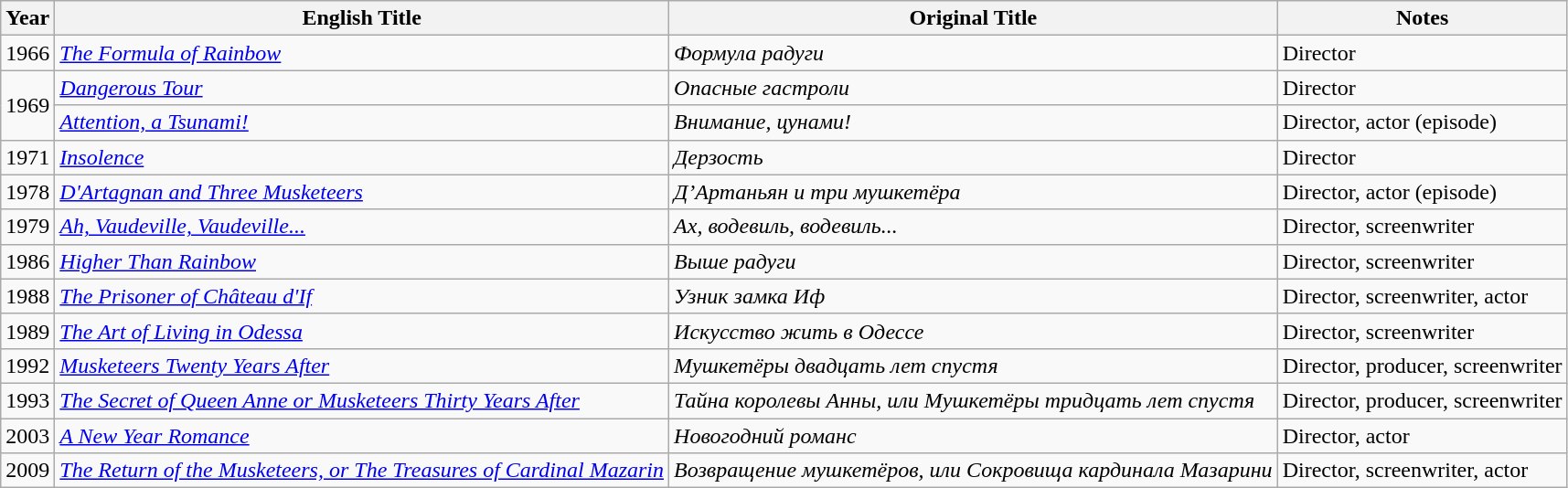<table class="wikitable">
<tr>
<th>Year</th>
<th>English Title</th>
<th>Original Title</th>
<th>Notes</th>
</tr>
<tr>
<td>1966</td>
<td><em><a href='#'>The Formula of Rainbow</a></em></td>
<td><em>Формула радуги</em></td>
<td>Director</td>
</tr>
<tr>
<td rowspan="2">1969</td>
<td><em><a href='#'>Dangerous Tour</a></em></td>
<td><em>Опасные гастроли</em></td>
<td>Director</td>
</tr>
<tr>
<td><em><a href='#'>Attention, a Tsunami!</a></em></td>
<td><em>Внимание, цунами!</em></td>
<td>Director, actor (episode)</td>
</tr>
<tr>
<td>1971</td>
<td><em><a href='#'>Insolence</a></em></td>
<td><em>Дерзость</em></td>
<td>Director</td>
</tr>
<tr>
<td>1978</td>
<td><em><a href='#'>D'Artagnan and Three Musketeers</a></em></td>
<td><em> Д’Артаньян и три мушкетёра</em></td>
<td>Director, actor (episode)</td>
</tr>
<tr>
<td>1979</td>
<td><em><a href='#'>Ah, Vaudeville, Vaudeville...</a></em></td>
<td><em>Ах, водевиль, водевиль...</em></td>
<td>Director, screenwriter</td>
</tr>
<tr>
<td>1986</td>
<td><em><a href='#'>Higher Than Rainbow</a></em></td>
<td><em>Выше радуги</em></td>
<td>Director, screenwriter</td>
</tr>
<tr>
<td>1988</td>
<td><em><a href='#'>The Prisoner of Château d'If</a></em></td>
<td><em>Узник замка Иф</em></td>
<td>Director, screenwriter, actor</td>
</tr>
<tr>
<td>1989</td>
<td><em><a href='#'>The Art of Living in Odessa</a></em></td>
<td><em>Искусство жить в Одессе</em></td>
<td>Director, screenwriter</td>
</tr>
<tr>
<td>1992</td>
<td><em><a href='#'>Musketeers Twenty Years After</a></em></td>
<td><em>Мушкетёры двадцать лет спустя</em></td>
<td>Director, producer, screenwriter</td>
</tr>
<tr>
<td>1993</td>
<td><em><a href='#'>The Secret of Queen Anne or Musketeers Thirty Years After</a></em></td>
<td><em>Тайна королевы Анны, или Мушкетёры тридцать лет спустя</em></td>
<td>Director, producer, screenwriter</td>
</tr>
<tr>
<td>2003</td>
<td><em><a href='#'>A New Year Romance</a></em></td>
<td><em>Новогодний романс</em></td>
<td>Director, actor</td>
</tr>
<tr>
<td>2009</td>
<td><em><a href='#'>The Return of the Musketeers, or The Treasures of Cardinal Mazarin</a></em></td>
<td><em>Возвращение мушкетёров, или Сокровища кардинала Мазарини</em></td>
<td>Director, screenwriter, actor</td>
</tr>
</table>
